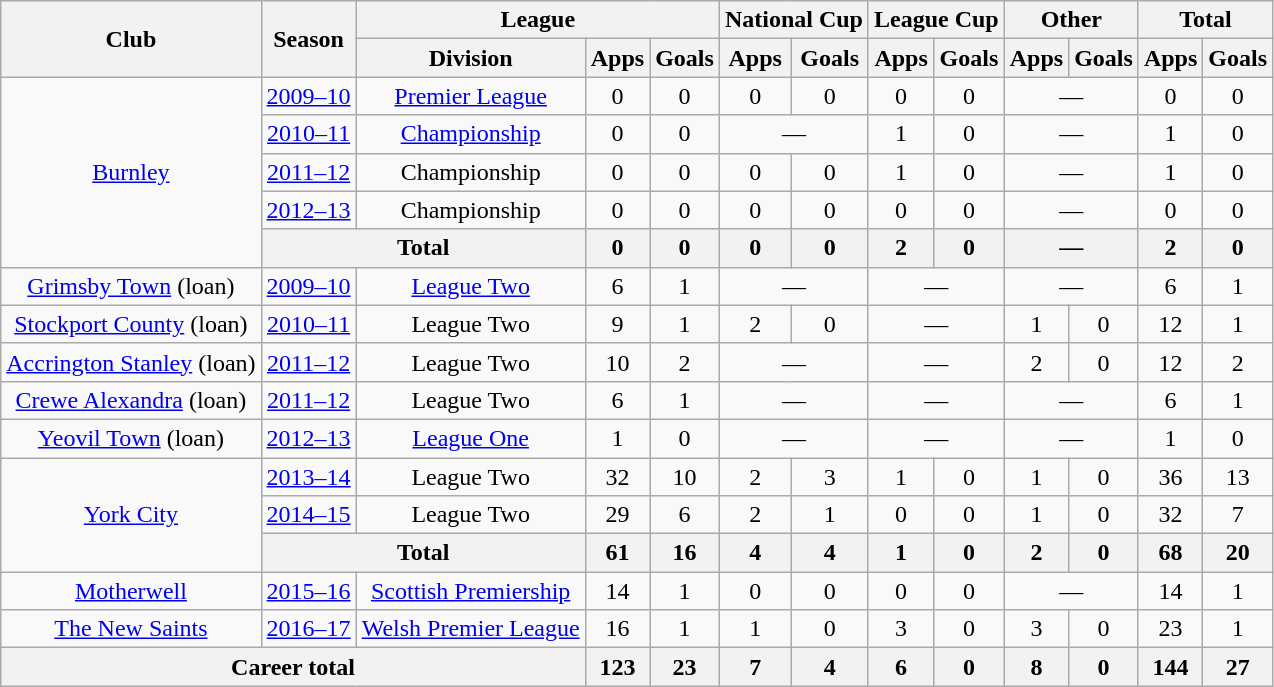<table class=wikitable style="text-align: center;">
<tr>
<th rowspan=2>Club</th>
<th rowspan=2>Season</th>
<th colspan=3>League</th>
<th colspan=2>National Cup</th>
<th colspan=2>League Cup</th>
<th colspan=2>Other</th>
<th colspan=2>Total</th>
</tr>
<tr>
<th>Division</th>
<th>Apps</th>
<th>Goals</th>
<th>Apps</th>
<th>Goals</th>
<th>Apps</th>
<th>Goals</th>
<th>Apps</th>
<th>Goals</th>
<th>Apps</th>
<th>Goals</th>
</tr>
<tr>
<td rowspan=5><a href='#'>Burnley</a></td>
<td><a href='#'>2009–10</a></td>
<td><a href='#'>Premier League</a></td>
<td>0</td>
<td>0</td>
<td>0</td>
<td>0</td>
<td>0</td>
<td>0</td>
<td colspan=2>—</td>
<td>0</td>
<td>0</td>
</tr>
<tr>
<td><a href='#'>2010–11</a></td>
<td><a href='#'>Championship</a></td>
<td>0</td>
<td>0</td>
<td colspan=2>—</td>
<td>1</td>
<td>0</td>
<td colspan=2>—</td>
<td>1</td>
<td>0</td>
</tr>
<tr>
<td><a href='#'>2011–12</a></td>
<td>Championship</td>
<td>0</td>
<td>0</td>
<td>0</td>
<td>0</td>
<td>1</td>
<td>0</td>
<td colspan=2>—</td>
<td>1</td>
<td>0</td>
</tr>
<tr>
<td><a href='#'>2012–13</a></td>
<td>Championship</td>
<td>0</td>
<td>0</td>
<td>0</td>
<td>0</td>
<td>0</td>
<td>0</td>
<td colspan=2>—</td>
<td>0</td>
<td>0</td>
</tr>
<tr>
<th colspan=2>Total</th>
<th>0</th>
<th>0</th>
<th>0</th>
<th>0</th>
<th>2</th>
<th>0</th>
<th colspan=2>—</th>
<th>2</th>
<th>0</th>
</tr>
<tr>
<td><a href='#'>Grimsby Town</a> (loan)</td>
<td><a href='#'>2009–10</a></td>
<td><a href='#'>League Two</a></td>
<td>6</td>
<td>1</td>
<td colspan=2>—</td>
<td colspan=2>—</td>
<td colspan=2>—</td>
<td>6</td>
<td>1</td>
</tr>
<tr>
<td><a href='#'>Stockport County</a> (loan)</td>
<td><a href='#'>2010–11</a></td>
<td>League Two</td>
<td>9</td>
<td>1</td>
<td>2</td>
<td>0</td>
<td colspan=2>—</td>
<td>1</td>
<td>0</td>
<td>12</td>
<td>1</td>
</tr>
<tr>
<td><a href='#'>Accrington Stanley</a> (loan)</td>
<td><a href='#'>2011–12</a></td>
<td>League Two</td>
<td>10</td>
<td>2</td>
<td colspan=2>—</td>
<td colspan=2>—</td>
<td>2</td>
<td>0</td>
<td>12</td>
<td>2</td>
</tr>
<tr>
<td><a href='#'>Crewe Alexandra</a> (loan)</td>
<td><a href='#'>2011–12</a></td>
<td>League Two</td>
<td>6</td>
<td>1</td>
<td colspan=2>—</td>
<td colspan=2>—</td>
<td colspan=2>—</td>
<td>6</td>
<td>1</td>
</tr>
<tr>
<td><a href='#'>Yeovil Town</a> (loan)</td>
<td><a href='#'>2012–13</a></td>
<td><a href='#'>League One</a></td>
<td>1</td>
<td>0</td>
<td colspan=2>—</td>
<td colspan=2>—</td>
<td colspan=2>—</td>
<td>1</td>
<td>0</td>
</tr>
<tr>
<td rowspan=3><a href='#'>York City</a></td>
<td><a href='#'>2013–14</a></td>
<td>League Two</td>
<td>32</td>
<td>10</td>
<td>2</td>
<td>3</td>
<td>1</td>
<td>0</td>
<td>1</td>
<td>0</td>
<td>36</td>
<td>13</td>
</tr>
<tr>
<td><a href='#'>2014–15</a></td>
<td>League Two</td>
<td>29</td>
<td>6</td>
<td>2</td>
<td>1</td>
<td>0</td>
<td>0</td>
<td>1</td>
<td>0</td>
<td>32</td>
<td>7</td>
</tr>
<tr>
<th colspan=2>Total</th>
<th>61</th>
<th>16</th>
<th>4</th>
<th>4</th>
<th>1</th>
<th>0</th>
<th>2</th>
<th>0</th>
<th>68</th>
<th>20</th>
</tr>
<tr>
<td><a href='#'>Motherwell</a></td>
<td><a href='#'>2015–16</a></td>
<td><a href='#'>Scottish Premiership</a></td>
<td>14</td>
<td>1</td>
<td>0</td>
<td>0</td>
<td>0</td>
<td>0</td>
<td colspan=2>—</td>
<td>14</td>
<td>1</td>
</tr>
<tr>
<td><a href='#'>The New Saints</a></td>
<td><a href='#'>2016–17</a></td>
<td><a href='#'>Welsh Premier League</a></td>
<td>16</td>
<td>1</td>
<td>1</td>
<td>0</td>
<td>3</td>
<td>0</td>
<td>3</td>
<td>0</td>
<td>23</td>
<td>1</td>
</tr>
<tr>
<th colspan=3>Career total</th>
<th>123</th>
<th>23</th>
<th>7</th>
<th>4</th>
<th>6</th>
<th>0</th>
<th>8</th>
<th>0</th>
<th>144</th>
<th>27</th>
</tr>
</table>
